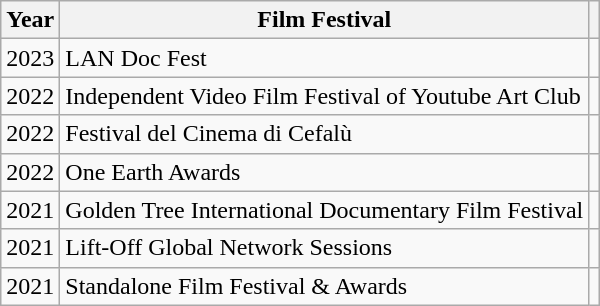<table class="wikitable sortable">
<tr>
<th>Year</th>
<th>Film Festival</th>
<th></th>
</tr>
<tr>
<td>2023</td>
<td>LAN Doc Fest</td>
<td></td>
</tr>
<tr>
<td>2022</td>
<td>Independent Video Film Festival of Youtube Art Club</td>
<td></td>
</tr>
<tr>
<td>2022</td>
<td>Festival del Cinema di Cefalù</td>
<td></td>
</tr>
<tr>
<td>2022</td>
<td>One Earth Awards</td>
<td></td>
</tr>
<tr>
<td>2021</td>
<td>Golden Tree International Documentary Film Festival</td>
<td></td>
</tr>
<tr>
<td>2021</td>
<td>Lift-Off Global Network Sessions</td>
<td></td>
</tr>
<tr>
<td>2021</td>
<td>Standalone Film Festival & Awards</td>
<td></td>
</tr>
</table>
